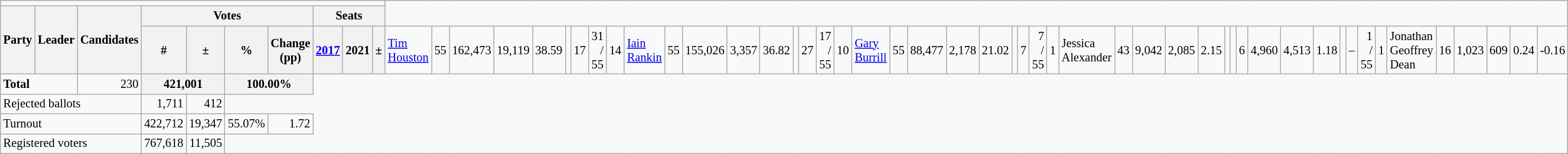<table class="wikitable" style="text-align:right; font-size:85%">
<tr>
<td align=center colspan=13></td>
</tr>
<tr>
<th rowspan="2" colspan="2" style="width:15%">Party</th>
<th rowspan="2">Leader</th>
<th rowspan="2">Candidates</th>
<th colspan="6">Votes</th>
<th colspan="3">Seats</th>
</tr>
<tr>
<th>#</th>
<th>±</th>
<th>%</th>
<th colspan="3">Change (pp)</th>
<th><a href='#'>2017</a></th>
<th>2021</th>
<th>±<br></th>
<td style="text-align:left;"><a href='#'>Tim Houston</a></td>
<td>55</td>
<td>162,473</td>
<td>19,119</td>
<td>38.59</td>
<td></td>
<td>17</td>
<td>31 / 55</td>
<td>14<br></td>
<td style="text-align:left;"><a href='#'>Iain Rankin</a></td>
<td>55</td>
<td>155,026</td>
<td>3,357</td>
<td>36.82</td>
<td></td>
<td>27</td>
<td>17 / 55</td>
<td>10<br></td>
<td style="text-align:left;"><a href='#'>Gary Burrill</a></td>
<td>55</td>
<td>88,477</td>
<td>2,178</td>
<td>21.02</td>
<td></td>
<td>7</td>
<td>7 / 55</td>
<td>1<br></td>
<td style="text-align:left;">Jessica Alexander</td>
<td>43</td>
<td>9,042</td>
<td>2,085</td>
<td>2.15</td>
<td><br></td>
<td style="text-align:left;"></td>
<td>6</td>
<td>4,960</td>
<td>4,513</td>
<td>1.18</td>
<td></td>
<td>–</td>
<td>1 / 55</td>
<td>1<br></td>
<td style="text-align:left;">Jonathan Geoffrey Dean</td>
<td>16</td>
<td>1,023</td>
<td>609</td>
<td>0.24</td>
<td>-0.16</td>
</tr>
<tr>
<td colspan="3" style="text-align: left;"><strong>Total</strong></td>
<td>230</td>
<th colspan="2">421,001</th>
<th colspan="2">100.00%</th>
</tr>
<tr>
<td colspan="4" style="text-align:left;">Rejected ballots</td>
<td>1,711</td>
<td>412</td>
</tr>
<tr>
<td colspan="4" style="text-align:left;">Turnout</td>
<td>422,712</td>
<td>19,347</td>
<td>55.07%</td>
<td>1.72</td>
</tr>
<tr>
<td colspan="4" style="text-align:left;">Registered voters</td>
<td>767,618</td>
<td>11,505</td>
</tr>
</table>
